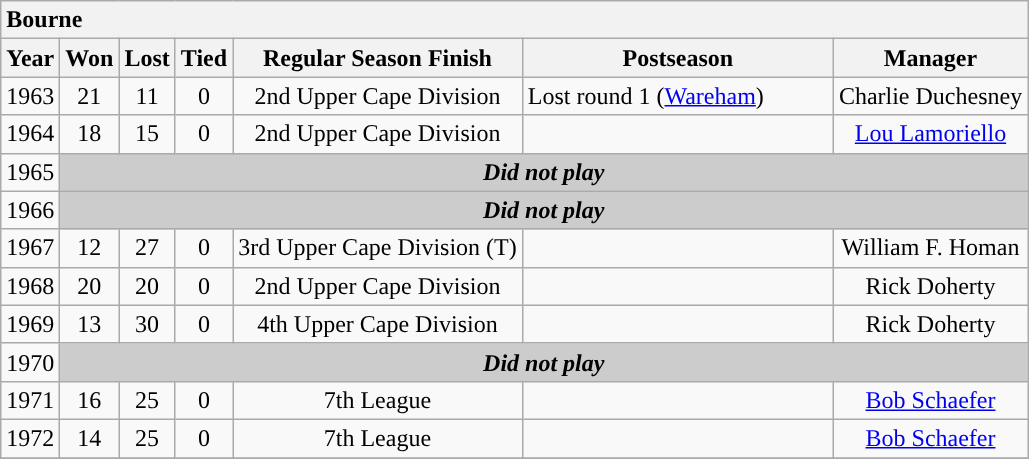<table class="wikitable" style="text-align:center">
<tr>
<th style="text-align:left" colspan="7"><strong><span>Bourne</span></strong></th>
</tr>
<tr>
<th>Year</th>
<th>Won</th>
<th>Lost</th>
<th>Tied</th>
<th>Regular Season Finish</th>
<th style="width: 200px; ">Postseason</th>
<th>Manager</th>
</tr>
<tr>
<td>1963</td>
<td>21</td>
<td>11</td>
<td>0</td>
<td>2nd Upper Cape Division</td>
<td style="text-align:left">Lost round 1 (<a href='#'>Wareham</a>)</td>
<td>Charlie Duchesney</td>
</tr>
<tr>
<td>1964</td>
<td>18</td>
<td>15</td>
<td>0</td>
<td>2nd Upper Cape Division</td>
<td></td>
<td><a href='#'>Lou Lamoriello</a></td>
</tr>
<tr>
<td>1965</td>
<td colspan="6" align="center" bgcolor=#cccccc><strong><em>Did not play</em></strong></td>
</tr>
<tr>
<td>1966</td>
<td colspan="6" align="center" bgcolor=#cccccc><strong><em>Did not play</em></strong></td>
</tr>
<tr>
<td>1967</td>
<td>12</td>
<td>27</td>
<td>0</td>
<td>3rd Upper Cape Division (T)</td>
<td></td>
<td>William F. Homan</td>
</tr>
<tr>
<td>1968</td>
<td>20</td>
<td>20</td>
<td>0</td>
<td>2nd Upper Cape Division</td>
<td></td>
<td>Rick Doherty</td>
</tr>
<tr>
<td>1969</td>
<td>13</td>
<td>30</td>
<td>0</td>
<td>4th Upper Cape Division</td>
<td></td>
<td>Rick Doherty</td>
</tr>
<tr>
<td>1970</td>
<td colspan="6" align="center" bgcolor=#cccccc><strong><em>Did not play</em></strong></td>
</tr>
<tr>
<td>1971</td>
<td>16</td>
<td>25</td>
<td>0</td>
<td>7th League</td>
<td></td>
<td><a href='#'>Bob Schaefer</a></td>
</tr>
<tr>
<td>1972</td>
<td>14</td>
<td>25</td>
<td>0</td>
<td>7th League</td>
<td></td>
<td><a href='#'>Bob Schaefer</a></td>
</tr>
<tr>
</tr>
</table>
